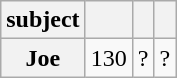<table class="wikitable" align="center">
<tr>
<th>subject</th>
<th></th>
<th></th>
<th></th>
</tr>
<tr>
<th>Joe</th>
<td>130</td>
<td>?</td>
<td>?</td>
</tr>
</table>
